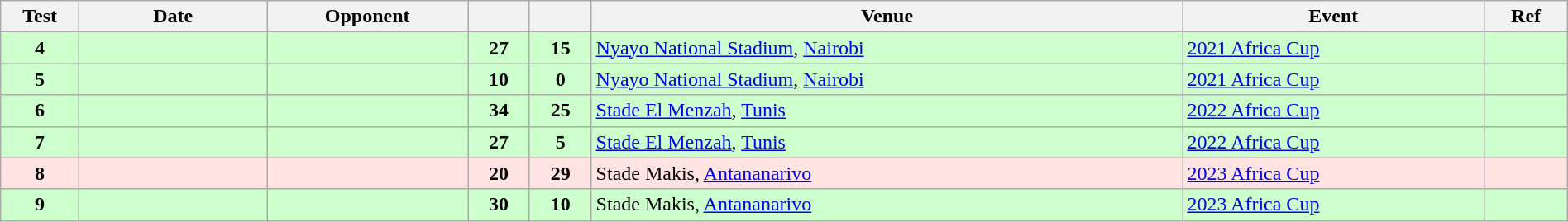<table class="wikitable sortable" style="width:100%">
<tr>
<th style="width:5%">Test</th>
<th style="width:12%">Date</th>
<th>Opponent</th>
<th></th>
<th></th>
<th>Venue</th>
<th>Event</th>
<th>Ref</th>
</tr>
<tr bgcolor="#ccffcc">
<td align="center"><strong>4</strong></td>
<td></td>
<td></td>
<td align="center"><strong>27</strong></td>
<td align="center"><strong>15</strong></td>
<td><a href='#'>Nyayo National Stadium</a>, <a href='#'>Nairobi</a></td>
<td><a href='#'>2021 Africa Cup</a></td>
<td></td>
</tr>
<tr bgcolor="#ccffcc">
<td align="center"><strong>5</strong></td>
<td></td>
<td></td>
<td align="center"><strong>10</strong></td>
<td align="center"><strong>0</strong></td>
<td><a href='#'>Nyayo National Stadium</a>, <a href='#'>Nairobi</a></td>
<td><a href='#'>2021 Africa Cup</a></td>
<td></td>
</tr>
<tr bgcolor="#ccffcc">
<td align="center"><strong>6</strong></td>
<td></td>
<td></td>
<td align="center"><strong>34</strong></td>
<td align="center"><strong>25</strong></td>
<td><a href='#'>Stade El Menzah</a>, <a href='#'>Tunis</a></td>
<td><a href='#'>2022 Africa Cup</a></td>
<td></td>
</tr>
<tr bgcolor="#ccffcc">
<td align="center"><strong>7</strong></td>
<td></td>
<td></td>
<td align="center"><strong>27</strong></td>
<td align="center"><strong>5</strong></td>
<td><a href='#'>Stade El Menzah</a>, <a href='#'>Tunis</a></td>
<td><a href='#'>2022 Africa Cup</a></td>
<td></td>
</tr>
<tr bgcolor="FFE4E1">
<td align="center"><strong>8</strong></td>
<td></td>
<td></td>
<td align="center"><strong>20</strong></td>
<td align="center"><strong>29</strong></td>
<td>Stade Makis, <a href='#'>Antananarivo</a></td>
<td><a href='#'>2023 Africa Cup</a></td>
<td></td>
</tr>
<tr bgcolor="#ccffcc">
<td align="center"><strong>9</strong></td>
<td></td>
<td></td>
<td align="center"><strong>30</strong></td>
<td align="center"><strong>10</strong></td>
<td>Stade Makis, <a href='#'>Antananarivo</a></td>
<td><a href='#'>2023 Africa Cup</a></td>
<td></td>
</tr>
</table>
